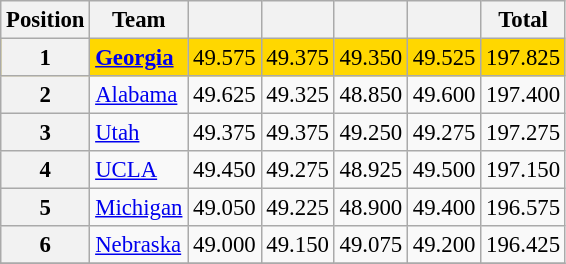<table class="wikitable sortable" style="text-align:center; font-size:95%">
<tr>
<th scope=col>Position</th>
<th scope=col>Team</th>
<th scope=col></th>
<th scope=col></th>
<th scope=col></th>
<th scope=col></th>
<th scope=col>Total</th>
</tr>
<tr bgcolor=gold>
<th scope=row>1</th>
<td align=left><strong><a href='#'>Georgia</a></strong></td>
<td>49.575</td>
<td>49.375</td>
<td>49.350</td>
<td>49.525</td>
<td>197.825</td>
</tr>
<tr>
<th scope=row>2</th>
<td align=left><a href='#'>Alabama</a></td>
<td>49.625</td>
<td>49.325</td>
<td>48.850</td>
<td>49.600</td>
<td>197.400</td>
</tr>
<tr>
<th scope=row>3</th>
<td align=left><a href='#'>Utah</a></td>
<td>49.375</td>
<td>49.375</td>
<td>49.250</td>
<td>49.275</td>
<td>197.275</td>
</tr>
<tr>
<th scope=row>4</th>
<td align=left><a href='#'>UCLA</a></td>
<td>49.450</td>
<td>49.275</td>
<td>48.925</td>
<td>49.500</td>
<td>197.150</td>
</tr>
<tr>
<th scope=row>5</th>
<td align=left><a href='#'>Michigan</a></td>
<td>49.050</td>
<td>49.225</td>
<td>48.900</td>
<td>49.400</td>
<td>196.575</td>
</tr>
<tr>
<th scope=row>6</th>
<td align=left><a href='#'>Nebraska</a></td>
<td>49.000</td>
<td>49.150</td>
<td>49.075</td>
<td>49.200</td>
<td>196.425</td>
</tr>
<tr>
</tr>
</table>
